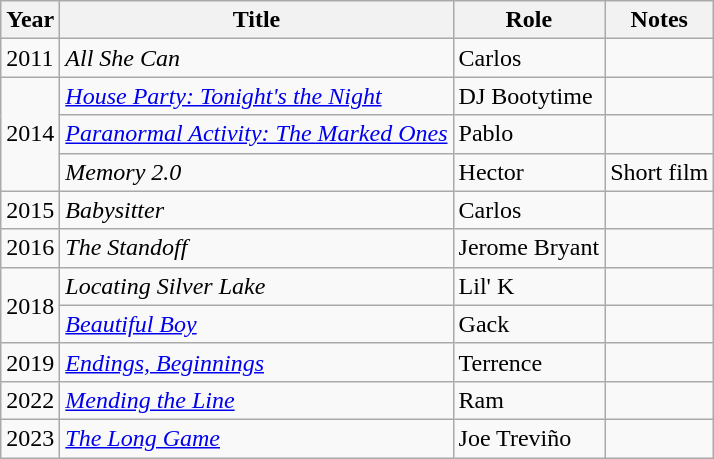<table class="wikitable sortable">
<tr>
<th>Year</th>
<th>Title</th>
<th>Role</th>
<th class="unsortable">Notes</th>
</tr>
<tr>
<td>2011</td>
<td><em>All She Can</em></td>
<td>Carlos</td>
<td></td>
</tr>
<tr>
<td rowspan="3">2014</td>
<td><em><a href='#'>House Party: Tonight's the Night</a></em></td>
<td>DJ Bootytime</td>
<td></td>
</tr>
<tr>
<td><em><a href='#'>Paranormal Activity: The Marked Ones</a></em></td>
<td>Pablo</td>
<td></td>
</tr>
<tr>
<td><em>Memory 2.0</em></td>
<td>Hector</td>
<td>Short film</td>
</tr>
<tr>
<td>2015</td>
<td><em>Babysitter</em></td>
<td>Carlos</td>
<td></td>
</tr>
<tr>
<td>2016</td>
<td><em>The Standoff</em></td>
<td>Jerome Bryant</td>
<td></td>
</tr>
<tr>
<td rowspan="2">2018</td>
<td><em>Locating Silver Lake</em></td>
<td>Lil' K</td>
<td></td>
</tr>
<tr>
<td><em><a href='#'>Beautiful Boy</a></em></td>
<td>Gack</td>
<td></td>
</tr>
<tr>
<td>2019</td>
<td><em><a href='#'>Endings, Beginnings</a></em></td>
<td>Terrence</td>
<td></td>
</tr>
<tr>
<td>2022</td>
<td><em><a href='#'>Mending the Line</a></em></td>
<td>Ram</td>
<td></td>
</tr>
<tr>
<td>2023</td>
<td><em><a href='#'>The Long Game</a></em></td>
<td>Joe Treviño</td>
<td></td>
</tr>
</table>
